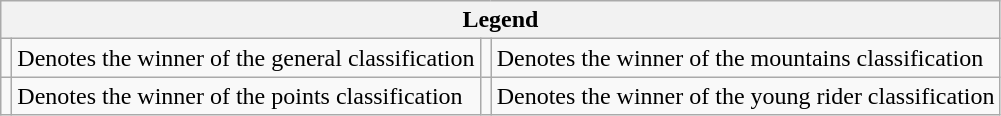<table class="wikitable">
<tr>
<th colspan="4">Legend</th>
</tr>
<tr>
<td></td>
<td>Denotes the winner of the general classification</td>
<td></td>
<td>Denotes the winner of the mountains classification</td>
</tr>
<tr>
<td></td>
<td>Denotes the winner of the points classification</td>
<td></td>
<td>Denotes the winner of the young rider classification</td>
</tr>
</table>
